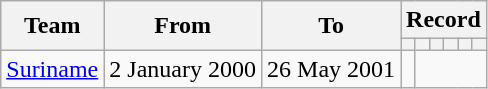<table class="wikitable" style="text-align: center">
<tr>
<th rowspan=2>Team</th>
<th rowspan=2>From</th>
<th rowspan=2>To</th>
<th colspan=6>Record</th>
</tr>
<tr>
<th></th>
<th></th>
<th></th>
<th></th>
<th></th>
<th></th>
</tr>
<tr>
<td><a href='#'>Suriname</a></td>
<td>2 January 2000</td>
<td>26 May 2001<br></td>
<td></td>
</tr>
</table>
